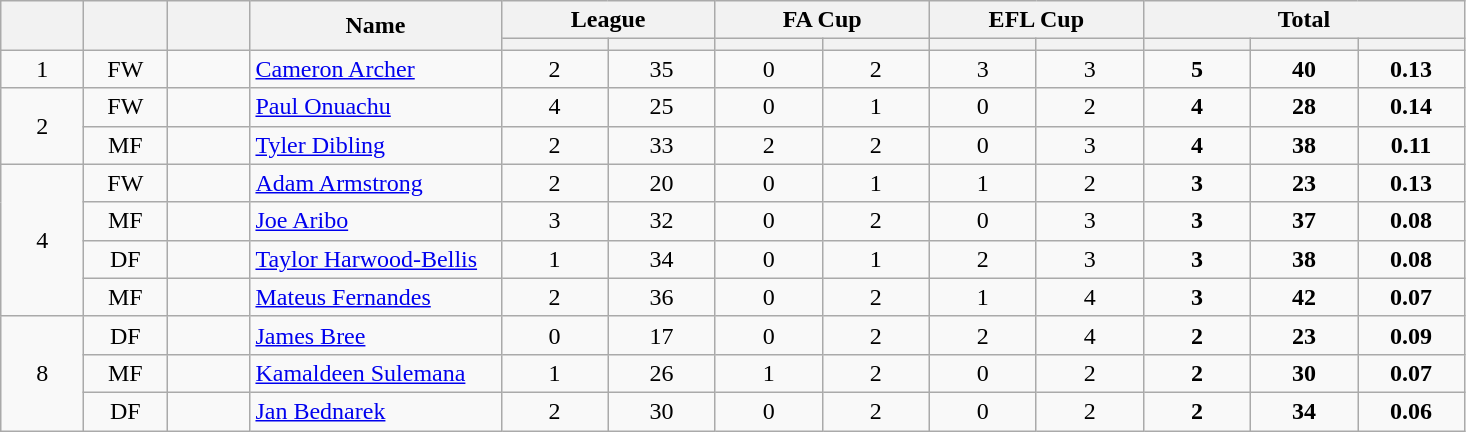<table class="wikitable plainrowheaders" style="text-align:center;">
<tr>
<th scope="col" rowspan="2" style="width:3em;"></th>
<th scope="col" rowspan="2" style="width:3em;"></th>
<th scope="col" rowspan="2" style="width:3em;"></th>
<th scope="col" rowspan="2" style="width:10em;">Name</th>
<th scope="col" colspan="2">League</th>
<th scope="col" colspan="2">FA Cup</th>
<th scope="col" colspan="2">EFL Cup</th>
<th scope="col" colspan="4">Total</th>
</tr>
<tr>
<th scope="col" style="width:4em;"></th>
<th scope="col" style="width:4em;"></th>
<th scope="col" style="width:4em;"></th>
<th scope="col" style="width:4em;"></th>
<th scope="col" style="width:4em;"></th>
<th scope="col" style="width:4em;"></th>
<th scope="col" style="width:4em;"></th>
<th scope="col" style="width:4em;"></th>
<th scope="col" style="width:4em;"></th>
</tr>
<tr>
<td>1</td>
<td>FW</td>
<td></td>
<td align="left"><a href='#'>Cameron Archer</a></td>
<td>2</td>
<td>35</td>
<td>0</td>
<td>2</td>
<td>3</td>
<td>3</td>
<td><strong>5</strong></td>
<td><strong>40</strong></td>
<td><strong>0.13</strong></td>
</tr>
<tr>
<td rowspan="2">2</td>
<td>FW</td>
<td></td>
<td align="left"><a href='#'>Paul Onuachu</a></td>
<td>4</td>
<td>25</td>
<td>0</td>
<td>1</td>
<td>0</td>
<td>2</td>
<td><strong>4</strong></td>
<td><strong>28</strong></td>
<td><strong>0.14</strong></td>
</tr>
<tr>
<td>MF</td>
<td></td>
<td align="left"><a href='#'>Tyler Dibling</a></td>
<td>2</td>
<td>33</td>
<td>2</td>
<td>2</td>
<td>0</td>
<td>3</td>
<td><strong>4</strong></td>
<td><strong>38</strong></td>
<td><strong>0.11</strong></td>
</tr>
<tr>
<td rowspan="4">4</td>
<td>FW</td>
<td></td>
<td align="left"><a href='#'>Adam Armstrong</a></td>
<td>2</td>
<td>20</td>
<td>0</td>
<td>1</td>
<td>1</td>
<td>2</td>
<td><strong>3</strong></td>
<td><strong>23</strong></td>
<td><strong>0.13</strong></td>
</tr>
<tr>
<td>MF</td>
<td></td>
<td align="left"><a href='#'>Joe Aribo</a></td>
<td>3</td>
<td>32</td>
<td>0</td>
<td>2</td>
<td>0</td>
<td>3</td>
<td><strong>3</strong></td>
<td><strong>37</strong></td>
<td><strong>0.08</strong></td>
</tr>
<tr>
<td>DF</td>
<td></td>
<td align="left"><a href='#'>Taylor Harwood-Bellis</a></td>
<td>1</td>
<td>34</td>
<td>0</td>
<td>1</td>
<td>2</td>
<td>3</td>
<td><strong>3</strong></td>
<td><strong>38</strong></td>
<td><strong>0.08</strong></td>
</tr>
<tr>
<td>MF</td>
<td></td>
<td align="left"><a href='#'>Mateus Fernandes</a></td>
<td>2</td>
<td>36</td>
<td>0</td>
<td>2</td>
<td>1</td>
<td>4</td>
<td><strong>3</strong></td>
<td><strong>42</strong></td>
<td><strong>0.07</strong></td>
</tr>
<tr>
<td rowspan="3">8</td>
<td>DF</td>
<td></td>
<td align="left"><a href='#'>James Bree</a></td>
<td>0</td>
<td>17</td>
<td>0</td>
<td>2</td>
<td>2</td>
<td>4</td>
<td><strong>2</strong></td>
<td><strong>23</strong></td>
<td><strong>0.09</strong></td>
</tr>
<tr>
<td>MF</td>
<td></td>
<td align="left"><a href='#'>Kamaldeen Sulemana</a></td>
<td>1</td>
<td>26</td>
<td>1</td>
<td>2</td>
<td>0</td>
<td>2</td>
<td><strong>2</strong></td>
<td><strong>30</strong></td>
<td><strong>0.07</strong></td>
</tr>
<tr>
<td>DF</td>
<td></td>
<td align="left"><a href='#'>Jan Bednarek</a></td>
<td>2</td>
<td>30</td>
<td>0</td>
<td>2</td>
<td>0</td>
<td>2</td>
<td><strong>2</strong></td>
<td><strong>34</strong></td>
<td><strong>0.06</strong></td>
</tr>
</table>
